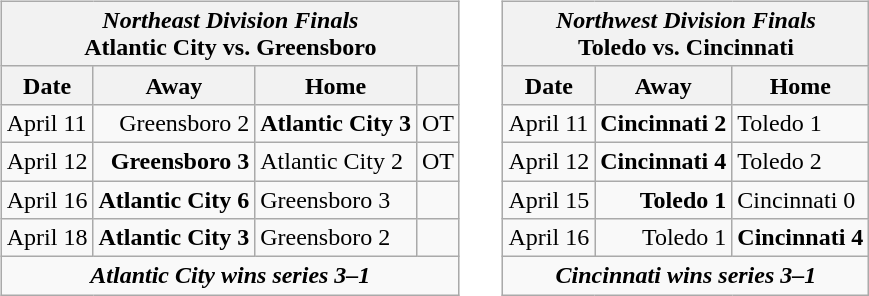<table cellspacing="10">
<tr>
<td valign="top"><br><table class="wikitable">
<tr>
<th bgcolor="#DDDDDD" colspan="4"><em>Northeast Division Finals</em> <br> Atlantic City vs. Greensboro <br></th>
</tr>
<tr>
<th>Date</th>
<th>Away</th>
<th>Home</th>
<th></th>
</tr>
<tr>
<td>April 11</td>
<td align="right">Greensboro 2</td>
<td><strong>Atlantic City 3</strong></td>
<td align="center">OT</td>
</tr>
<tr>
<td>April 12</td>
<td align="right"><strong>Greensboro 3</strong></td>
<td>Atlantic City 2</td>
<td align="center">OT</td>
</tr>
<tr>
<td>April 16</td>
<td align="right"><strong>Atlantic City 6</strong></td>
<td>Greensboro 3</td>
<td></td>
</tr>
<tr>
<td>April 18</td>
<td align="right"><strong>Atlantic City 3</strong></td>
<td>Greensboro 2</td>
<td></td>
</tr>
<tr align="center">
<td colspan="4"><strong><em>Atlantic City wins series 3–1</em></strong></td>
</tr>
</table>
</td>
<td valign="top"><br><table class="wikitable">
<tr>
<th bgcolor="#DDDDDD" colspan="4"><em>Northwest Division Finals</em> <br> Toledo vs. Cincinnati <br></th>
</tr>
<tr>
<th>Date</th>
<th>Away</th>
<th>Home</th>
</tr>
<tr>
<td>April 11</td>
<td align="right"><strong>Cincinnati 2</strong></td>
<td>Toledo 1</td>
</tr>
<tr>
<td>April 12</td>
<td align="right"><strong>Cincinnati 4</strong></td>
<td>Toledo 2</td>
</tr>
<tr>
<td>April 15</td>
<td align="right"><strong>Toledo 1</strong></td>
<td>Cincinnati 0</td>
</tr>
<tr>
<td>April 16</td>
<td align="right">Toledo 1</td>
<td><strong>Cincinnati 4</strong></td>
</tr>
<tr align="center">
<td colspan="4"><strong><em>Cincinnati wins series 3–1</em></strong></td>
</tr>
</table>
</td>
</tr>
</table>
